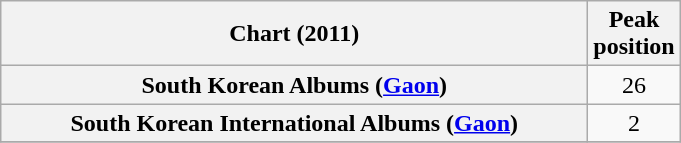<table class="wikitable sortable plainrowheaders" style="text-align:center">
<tr>
<th scope="col" style="width:24em;">Chart (2011)</th>
<th scope="col">Peak<br>position</th>
</tr>
<tr>
<th scope="row">South Korean Albums (<a href='#'>Gaon</a>)</th>
<td>26</td>
</tr>
<tr>
<th scope="row">South Korean International Albums (<a href='#'>Gaon</a>)</th>
<td>2</td>
</tr>
<tr>
</tr>
</table>
